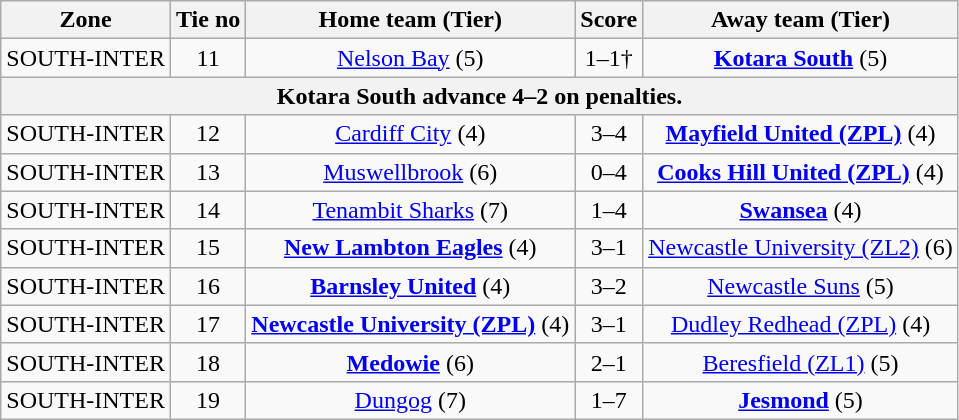<table class="wikitable" style="text-align:center">
<tr>
<th>Zone</th>
<th>Tie no</th>
<th>Home team (Tier)</th>
<th>Score</th>
<th>Away team (Tier)</th>
</tr>
<tr>
<td>SOUTH-INTER</td>
<td>11</td>
<td><a href='#'>Nelson Bay</a> (5)</td>
<td>1–1†</td>
<td><strong><a href='#'>Kotara South</a></strong> (5)</td>
</tr>
<tr>
<th colspan=5>Kotara South advance 4–2 on penalties.</th>
</tr>
<tr>
<td>SOUTH-INTER</td>
<td>12</td>
<td><a href='#'>Cardiff City</a> (4)</td>
<td>3–4</td>
<td><strong><a href='#'>Mayfield United (ZPL)</a></strong> (4)</td>
</tr>
<tr>
<td>SOUTH-INTER</td>
<td>13</td>
<td><a href='#'>Muswellbrook</a> (6)</td>
<td>0–4</td>
<td><strong><a href='#'>Cooks Hill United (ZPL)</a></strong> (4)</td>
</tr>
<tr>
<td>SOUTH-INTER</td>
<td>14</td>
<td><a href='#'>Tenambit Sharks</a> (7)</td>
<td>1–4</td>
<td><strong><a href='#'>Swansea</a></strong> (4)</td>
</tr>
<tr>
<td>SOUTH-INTER</td>
<td>15</td>
<td><strong><a href='#'>New Lambton Eagles</a></strong> (4)</td>
<td>3–1</td>
<td><a href='#'>Newcastle University (ZL2)</a> (6)</td>
</tr>
<tr>
<td>SOUTH-INTER</td>
<td>16</td>
<td><strong><a href='#'>Barnsley United</a></strong> (4)</td>
<td>3–2</td>
<td><a href='#'>Newcastle Suns</a> (5)</td>
</tr>
<tr>
<td>SOUTH-INTER</td>
<td>17</td>
<td><strong><a href='#'>Newcastle University (ZPL)</a></strong> (4)</td>
<td>3–1</td>
<td><a href='#'>Dudley Redhead (ZPL)</a> (4)</td>
</tr>
<tr>
<td>SOUTH-INTER</td>
<td>18</td>
<td><strong><a href='#'>Medowie</a></strong> (6)</td>
<td>2–1</td>
<td><a href='#'>Beresfield (ZL1)</a> (5)</td>
</tr>
<tr>
<td>SOUTH-INTER</td>
<td>19</td>
<td><a href='#'>Dungog</a> (7)</td>
<td>1–7</td>
<td><strong><a href='#'>Jesmond</a></strong> (5)</td>
</tr>
</table>
